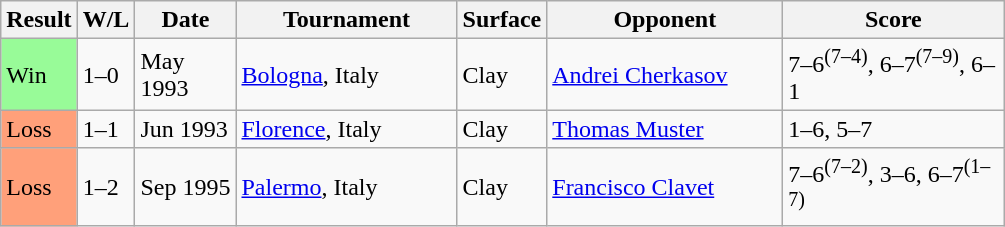<table class="sortable wikitable">
<tr>
<th style="width:40px">Result</th>
<th style="width:30px" class="unsortable">W/L</th>
<th style="width:60px">Date</th>
<th style="width:140px">Tournament</th>
<th style="width:50px">Surface</th>
<th style="width:150px">Opponent</th>
<th style="width:140px" class="unsortable">Score</th>
</tr>
<tr>
<td style="background:#98fb98;">Win</td>
<td>1–0</td>
<td>May 1993</td>
<td><a href='#'>Bologna</a>, Italy</td>
<td>Clay</td>
<td> <a href='#'>Andrei Cherkasov</a></td>
<td>7–6<sup>(7–4)</sup>, 6–7<sup>(7–9)</sup>, 6–1</td>
</tr>
<tr>
<td style="background:#ffa07a;">Loss</td>
<td>1–1</td>
<td>Jun 1993</td>
<td><a href='#'>Florence</a>, Italy</td>
<td>Clay</td>
<td> <a href='#'>Thomas Muster</a></td>
<td>1–6, 5–7</td>
</tr>
<tr>
<td style="background:#ffa07a;">Loss</td>
<td>1–2</td>
<td>Sep 1995</td>
<td><a href='#'>Palermo</a>, Italy</td>
<td>Clay</td>
<td> <a href='#'>Francisco Clavet</a></td>
<td>7–6<sup>(7–2)</sup>, 3–6, 6–7<sup>(1–7)</sup></td>
</tr>
</table>
